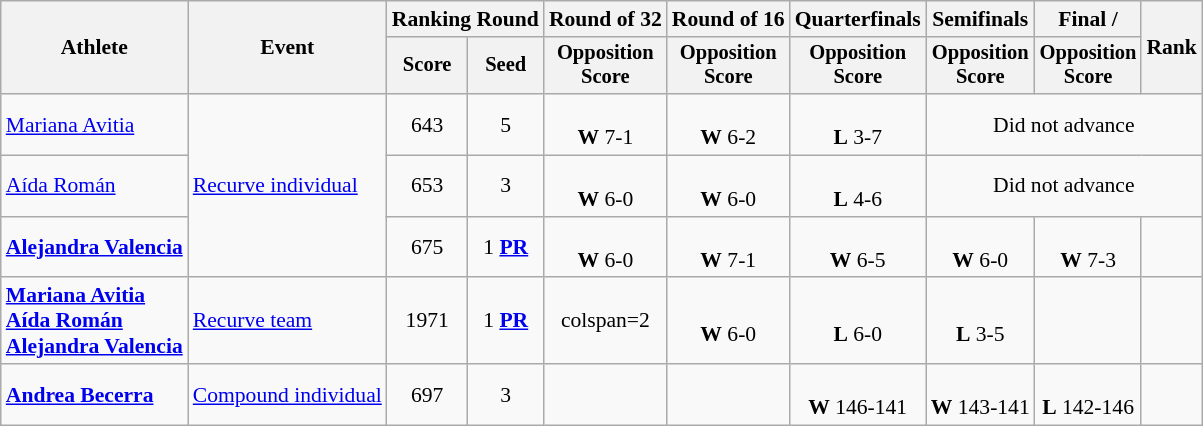<table class="wikitable" style="font-size:90%">
<tr>
<th rowspan="2">Athlete</th>
<th rowspan="2">Event</th>
<th colspan="2">Ranking Round</th>
<th>Round of 32</th>
<th>Round of 16</th>
<th>Quarterfinals</th>
<th>Semifinals</th>
<th>Final / </th>
<th rowspan="2">Rank</th>
</tr>
<tr style="font-size:95%">
<th>Score</th>
<th>Seed</th>
<th>Opposition<br>Score</th>
<th>Opposition<br>Score</th>
<th>Opposition<br>Score</th>
<th>Opposition<br>Score</th>
<th>Opposition<br>Score</th>
</tr>
<tr align=center>
<td align=left><a href='#'>Mariana Avitia</a></td>
<td align=left rowspan=3><a href='#'>Recurve individual</a></td>
<td>643</td>
<td>5</td>
<td><br><strong>W</strong> 7-1</td>
<td><br><strong>W</strong> 6-2</td>
<td><br><strong>L</strong> 3-7</td>
<td colspan=3>Did not advance</td>
</tr>
<tr align=center>
<td align=left><a href='#'>Aída Román</a></td>
<td>653</td>
<td>3</td>
<td><br><strong>W</strong> 6-0</td>
<td><br><strong>W</strong> 6-0</td>
<td><br><strong>L</strong> 4-6</td>
<td colspan=3>Did not advance</td>
</tr>
<tr align=center>
<td align=left><strong><a href='#'>Alejandra Valencia</a></strong></td>
<td>675</td>
<td>1 <strong><a href='#'>PR</a></strong></td>
<td><br><strong>W</strong> 6-0</td>
<td><br><strong>W</strong> 7-1</td>
<td><br><strong>W</strong> 6-5</td>
<td><br><strong>W</strong> 6-0</td>
<td><br><strong>W</strong> 7-3</td>
<td></td>
</tr>
<tr align=center>
<td align=left><strong><a href='#'>Mariana Avitia</a><br><a href='#'>Aída Román</a><br><a href='#'>Alejandra Valencia</a></strong></td>
<td align=left><a href='#'>Recurve team</a></td>
<td>1971</td>
<td>1 <strong><a href='#'>PR</a></strong></td>
<td>colspan=2 </td>
<td><br><strong>W</strong> 6-0</td>
<td><br><strong>L</strong> 6-0</td>
<td><br><strong>L</strong> 3-5</td>
<td></td>
</tr>
<tr align=center>
<td align=left><strong><a href='#'>Andrea Becerra</a></strong></td>
<td align=left><a href='#'>Compound individual</a></td>
<td>697</td>
<td>3</td>
<td></td>
<td></td>
<td><br><strong>W</strong> 146-141</td>
<td><br><strong>W</strong> 143-141</td>
<td><br><strong>L</strong> 142-146</td>
<td></td>
</tr>
</table>
